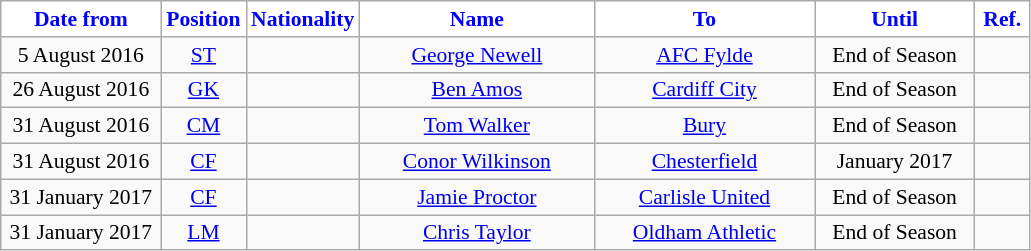<table class="wikitable"  style="text-align:center; font-size:90%; ">
<tr>
<th style="background:#FFFFFF; color:#0000FF; width:100px;">Date from</th>
<th style="background:#FFFFFF; color:#0000FF; width:50px;">Position</th>
<th style="background:#FFFFFF; color:#0000FF; width:50px;">Nationality</th>
<th style="background:#FFFFFF; color:#0000FF; width:150px;">Name</th>
<th style="background:#FFFFFF; color:#0000FF; width:140px;">To</th>
<th style="background:#FFFFFF; color:#0000FF; width:100px;">Until</th>
<th style="background:#FFFFFF; color:#0000FF; width:30px;">Ref.</th>
</tr>
<tr>
<td>5 August 2016</td>
<td><a href='#'>ST</a></td>
<td></td>
<td><a href='#'>George Newell</a></td>
<td><a href='#'>AFC Fylde</a></td>
<td>End of Season</td>
<td></td>
</tr>
<tr>
<td>26 August 2016</td>
<td><a href='#'>GK</a></td>
<td></td>
<td><a href='#'>Ben Amos</a></td>
<td><a href='#'>Cardiff City</a></td>
<td>End of Season</td>
<td></td>
</tr>
<tr>
<td>31 August 2016</td>
<td><a href='#'>CM</a></td>
<td></td>
<td><a href='#'>Tom Walker</a></td>
<td><a href='#'>Bury</a></td>
<td>End of Season</td>
<td></td>
</tr>
<tr>
<td>31 August 2016</td>
<td><a href='#'>CF</a></td>
<td></td>
<td><a href='#'>Conor Wilkinson</a></td>
<td><a href='#'>Chesterfield</a></td>
<td>January 2017</td>
<td></td>
</tr>
<tr>
<td>31 January 2017</td>
<td><a href='#'>CF</a></td>
<td></td>
<td><a href='#'>Jamie Proctor</a></td>
<td><a href='#'>Carlisle United</a></td>
<td>End of Season</td>
<td></td>
</tr>
<tr>
<td>31 January 2017</td>
<td><a href='#'>LM</a></td>
<td></td>
<td><a href='#'>Chris Taylor</a></td>
<td><a href='#'>Oldham Athletic</a></td>
<td>End of Season</td>
<td></td>
</tr>
</table>
